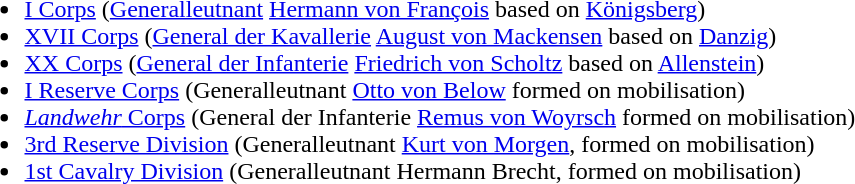<table>
<tr>
<td><br><ul><li><a href='#'>I Corps</a> (<a href='#'>Generalleutnant</a> <a href='#'>Hermann von François</a> based on <a href='#'>Königsberg</a>)</li><li><a href='#'>XVII Corps</a> (<a href='#'>General der Kavallerie</a> <a href='#'>August von Mackensen</a> based on <a href='#'>Danzig</a>)</li><li><a href='#'>XX Corps</a> (<a href='#'>General der Infanterie</a> <a href='#'>Friedrich von Scholtz</a> based on <a href='#'>Allenstein</a>)</li><li><a href='#'>I Reserve Corps</a> (Generalleutnant <a href='#'>Otto von Below</a> formed on mobilisation)</li><li><a href='#'><em>Landwehr</em> Corps</a> (General der Infanterie <a href='#'>Remus von Woyrsch</a> formed on mobilisation)</li><li><a href='#'>3rd Reserve Division</a> (Generalleutnant <a href='#'>Kurt von Morgen</a>, formed on mobilisation)</li><li><a href='#'>1st Cavalry Division</a> (Generalleutnant Hermann Brecht, formed on mobilisation)</li></ul></td>
</tr>
</table>
